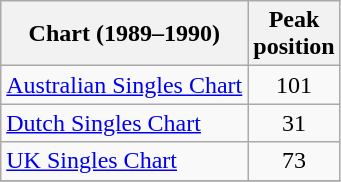<table class="wikitable">
<tr>
<th>Chart (1989–1990)</th>
<th align="center">Peak<br>position</th>
</tr>
<tr>
<td><a href='#'>Australian Singles Chart</a></td>
<td align="center">101</td>
</tr>
<tr>
<td><a href='#'>Dutch Singles Chart</a></td>
<td align="center">31</td>
</tr>
<tr>
<td><a href='#'>UK Singles Chart</a></td>
<td align="center">73</td>
</tr>
<tr>
</tr>
</table>
